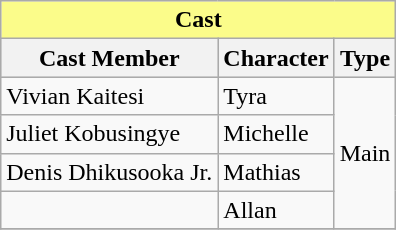<table class="wikitable" width="">
<tr>
<th colspan="6" style="background: #FBFC8A;">Cast</th>
</tr>
<tr style="background:#ccc; text-align:center;">
<th>Cast Member</th>
<th>Character</th>
<th>Type</th>
</tr>
<tr>
<td>Vivian Kaitesi</td>
<td>Tyra</td>
<td rowspan="4">Main</td>
</tr>
<tr>
<td>Juliet Kobusingye</td>
<td>Michelle</td>
</tr>
<tr>
<td>Denis Dhikusooka Jr.</td>
<td>Mathias</td>
</tr>
<tr>
<td></td>
<td>Allan</td>
</tr>
<tr>
</tr>
</table>
